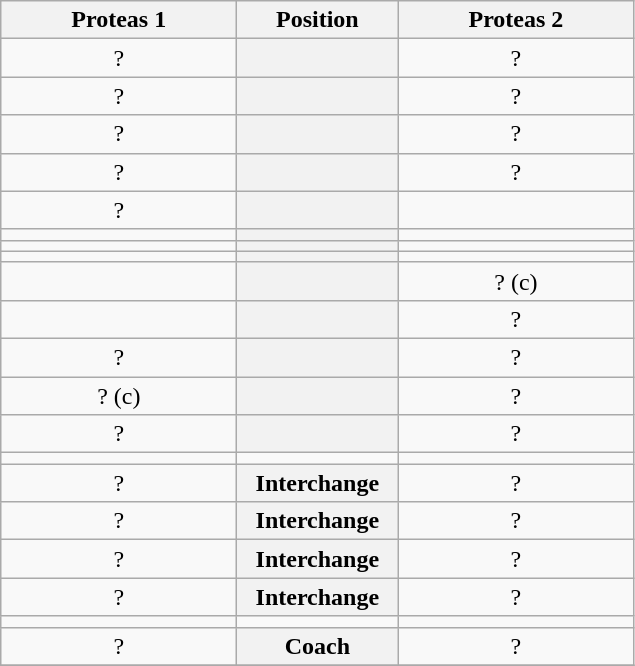<table style="text-align: left;" class="wikitable">
<tr>
<th width="150"><strong>Proteas 1</strong></th>
<th width="100">Position</th>
<th width="150"><strong>Proteas 2</strong></th>
</tr>
<tr>
<td align="center">?</td>
<th></th>
<td align="center">?</td>
</tr>
<tr>
<td align="center">?</td>
<th></th>
<td align="center">?</td>
</tr>
<tr>
<td align="center">?</td>
<th></th>
<td align="center">?</td>
</tr>
<tr>
<td align="center">?</td>
<th></th>
<td align="center">?</td>
</tr>
<tr>
<td align="center">?</td>
<th></th>
<td align="center"></td>
</tr>
<tr>
<td align="center"></td>
<th></th>
<td align="center"></td>
</tr>
<tr>
<td align="center"></td>
<th></th>
<td align="center"></td>
</tr>
<tr>
<td align="center"></td>
<th></th>
<td align="center"></td>
</tr>
<tr>
<td align="center"></td>
<th></th>
<td align="center">? (c)</td>
</tr>
<tr>
<td align="center"></td>
<th></th>
<td align="center">?</td>
</tr>
<tr>
<td align="center">?</td>
<th></th>
<td align="center">?</td>
</tr>
<tr>
<td align="center">? (c)</td>
<th></th>
<td align="center">?</td>
</tr>
<tr>
<td align="center">?</td>
<th></th>
<td align="center">?</td>
</tr>
<tr>
<td></td>
<td></td>
</tr>
<tr>
<td align="center">?</td>
<th>Interchange</th>
<td align="center">?</td>
</tr>
<tr>
<td align="center">?</td>
<th>Interchange</th>
<td align="center">?</td>
</tr>
<tr>
<td align="center">?</td>
<th>Interchange</th>
<td align="center">?</td>
</tr>
<tr>
<td align="center">?</td>
<th>Interchange</th>
<td align="center">?</td>
</tr>
<tr>
<td></td>
<td></td>
</tr>
<tr>
<td align="center">?</td>
<th><strong>Coach</strong></th>
<td align="center">?</td>
</tr>
<tr>
</tr>
</table>
